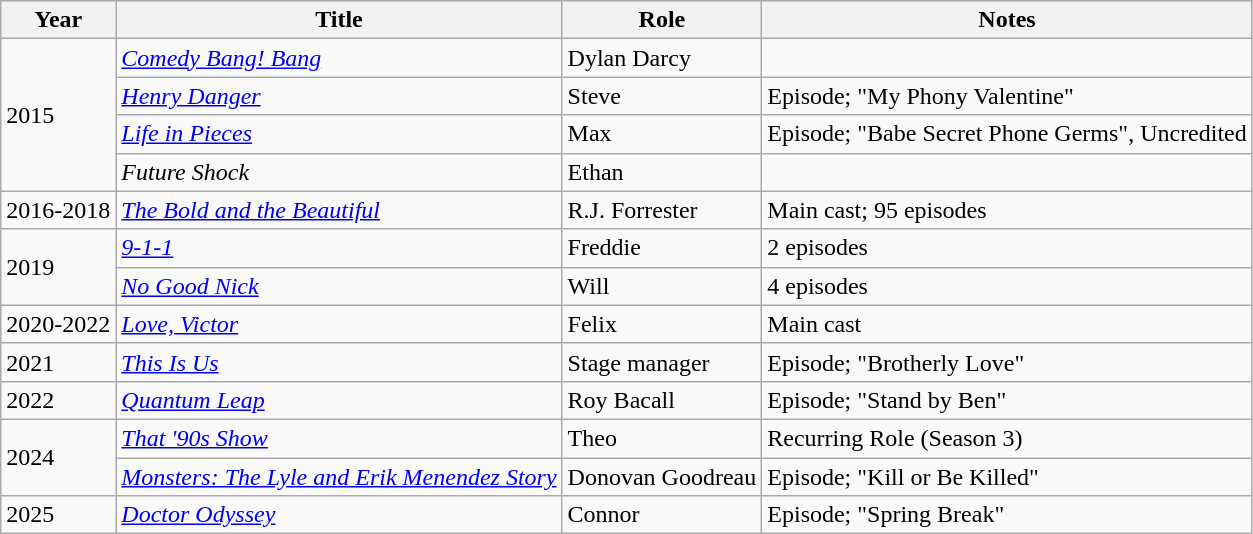<table class="wikitable">
<tr>
<th>Year</th>
<th>Title</th>
<th>Role</th>
<th>Notes</th>
</tr>
<tr>
<td rowspan="4">2015</td>
<td><em><a href='#'>Comedy Bang! Bang</a></em></td>
<td>Dylan Darcy</td>
<td></td>
</tr>
<tr>
<td><em><a href='#'>Henry Danger</a></em></td>
<td>Steve</td>
<td>Episode; "My Phony Valentine"</td>
</tr>
<tr>
<td><em><a href='#'>Life in Pieces</a></em></td>
<td>Max</td>
<td>Episode; "Babe Secret Phone Germs", Uncredited</td>
</tr>
<tr>
<td><em>Future Shock</em></td>
<td>Ethan</td>
<td></td>
</tr>
<tr>
<td>2016-2018</td>
<td><em><a href='#'>The Bold and the Beautiful</a></em></td>
<td>R.J. Forrester</td>
<td>Main cast; 95 episodes</td>
</tr>
<tr>
<td rowspan="2">2019</td>
<td><em><a href='#'>9-1-1</a></em></td>
<td>Freddie</td>
<td>2 episodes</td>
</tr>
<tr>
<td><em><a href='#'>No Good Nick</a></em></td>
<td>Will</td>
<td>4 episodes</td>
</tr>
<tr>
<td>2020-2022</td>
<td><em><a href='#'>Love, Victor</a></em></td>
<td>Felix</td>
<td>Main cast</td>
</tr>
<tr>
<td>2021</td>
<td><em><a href='#'>This Is Us</a></em></td>
<td>Stage manager</td>
<td>Episode; "Brotherly Love"</td>
</tr>
<tr>
<td>2022</td>
<td><em><a href='#'>Quantum Leap</a></em></td>
<td>Roy Bacall</td>
<td>Episode; "Stand by Ben"</td>
</tr>
<tr>
<td rowspan="2">2024</td>
<td><em><a href='#'>That '90s Show</a></em></td>
<td>Theo</td>
<td>Recurring Role (Season 3)</td>
</tr>
<tr>
<td><em><a href='#'>Monsters: The Lyle and Erik Menendez Story</a></em></td>
<td>Donovan Goodreau</td>
<td>Episode; "Kill or Be Killed"</td>
</tr>
<tr>
<td>2025</td>
<td><em><a href='#'>Doctor Odyssey</a></em></td>
<td>Connor</td>
<td>Episode; "Spring Break"</td>
</tr>
</table>
